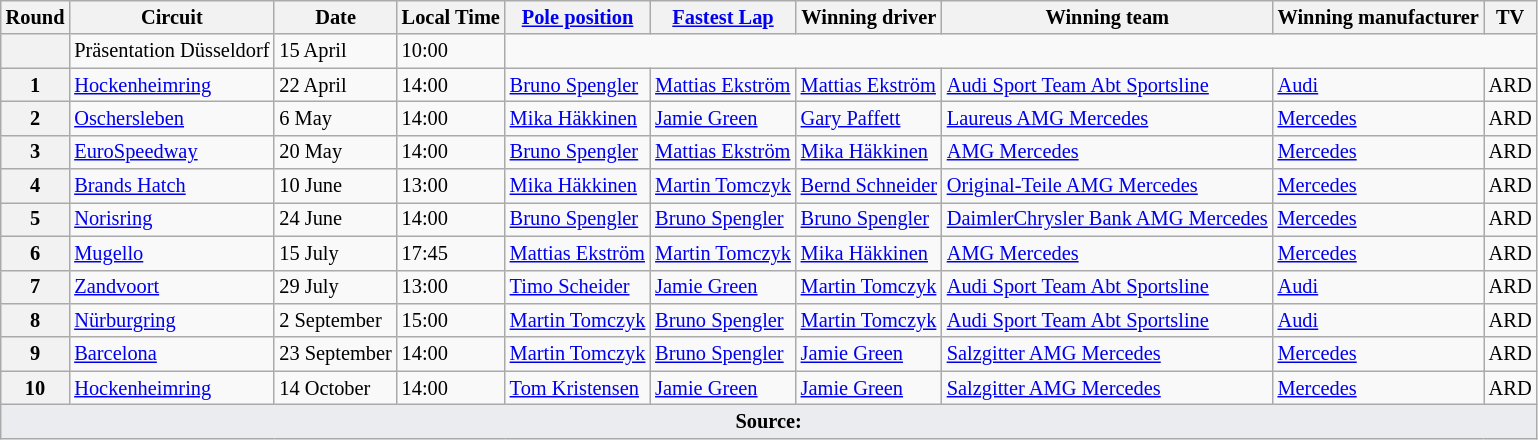<table class="wikitable" style="font-size: 85%">
<tr>
<th>Round</th>
<th>Circuit</th>
<th>Date</th>
<th>Local Time</th>
<th><a href='#'>Pole position</a></th>
<th><a href='#'>Fastest Lap</a></th>
<th>Winning driver</th>
<th>Winning team</th>
<th>Winning manufacturer</th>
<th>TV</th>
</tr>
<tr>
<th></th>
<td> Präsentation Düsseldorf</td>
<td>15 April</td>
<td>10:00</td>
<td colspan=7></td>
</tr>
<tr>
<th>1</th>
<td> <a href='#'>Hockenheimring</a></td>
<td>22 April</td>
<td>14:00</td>
<td> <a href='#'>Bruno Spengler</a></td>
<td> <a href='#'>Mattias Ekström</a></td>
<td> <a href='#'>Mattias Ekström</a></td>
<td><a href='#'>Audi Sport Team Abt Sportsline</a></td>
<td><a href='#'>Audi</a></td>
<td>ARD</td>
</tr>
<tr>
<th>2</th>
<td> <a href='#'>Oschersleben</a></td>
<td>6 May</td>
<td>14:00</td>
<td> <a href='#'>Mika Häkkinen</a></td>
<td> <a href='#'>Jamie Green</a></td>
<td> <a href='#'>Gary Paffett</a></td>
<td><a href='#'>Laureus AMG Mercedes</a></td>
<td><a href='#'>Mercedes</a></td>
<td>ARD</td>
</tr>
<tr>
<th>3</th>
<td> <a href='#'>EuroSpeedway</a></td>
<td>20 May</td>
<td>14:00</td>
<td> <a href='#'>Bruno Spengler</a></td>
<td> <a href='#'>Mattias Ekström</a></td>
<td> <a href='#'>Mika Häkkinen</a></td>
<td><a href='#'>AMG Mercedes</a></td>
<td><a href='#'>Mercedes</a></td>
<td>ARD</td>
</tr>
<tr>
<th>4</th>
<td> <a href='#'>Brands Hatch</a></td>
<td>10 June</td>
<td>13:00</td>
<td> <a href='#'>Mika Häkkinen</a></td>
<td> <a href='#'>Martin Tomczyk</a></td>
<td> <a href='#'>Bernd Schneider</a></td>
<td><a href='#'>Original-Teile AMG Mercedes</a></td>
<td><a href='#'>Mercedes</a></td>
<td>ARD</td>
</tr>
<tr>
<th>5</th>
<td> <a href='#'>Norisring</a></td>
<td>24 June</td>
<td>14:00</td>
<td> <a href='#'>Bruno Spengler</a></td>
<td> <a href='#'>Bruno Spengler</a></td>
<td> <a href='#'>Bruno Spengler</a></td>
<td><a href='#'>DaimlerChrysler Bank AMG Mercedes</a></td>
<td><a href='#'>Mercedes</a></td>
<td>ARD</td>
</tr>
<tr>
<th>6</th>
<td> <a href='#'>Mugello</a></td>
<td>15 July</td>
<td>17:45</td>
<td> <a href='#'>Mattias Ekström</a></td>
<td> <a href='#'>Martin Tomczyk</a></td>
<td> <a href='#'>Mika Häkkinen</a></td>
<td><a href='#'>AMG Mercedes</a></td>
<td><a href='#'>Mercedes</a></td>
<td>ARD</td>
</tr>
<tr>
<th>7</th>
<td> <a href='#'>Zandvoort</a></td>
<td>29 July</td>
<td>13:00</td>
<td> <a href='#'>Timo Scheider</a></td>
<td> <a href='#'>Jamie Green</a></td>
<td> <a href='#'>Martin Tomczyk</a></td>
<td><a href='#'>Audi Sport Team Abt Sportsline</a></td>
<td><a href='#'>Audi</a></td>
<td>ARD</td>
</tr>
<tr>
<th>8</th>
<td> <a href='#'>Nürburgring</a></td>
<td>2 September</td>
<td>15:00</td>
<td> <a href='#'>Martin Tomczyk</a></td>
<td> <a href='#'>Bruno Spengler</a></td>
<td> <a href='#'>Martin Tomczyk</a></td>
<td><a href='#'>Audi Sport Team Abt Sportsline</a></td>
<td><a href='#'>Audi</a></td>
<td>ARD</td>
</tr>
<tr>
<th>9</th>
<td> <a href='#'>Barcelona</a></td>
<td>23 September</td>
<td>14:00</td>
<td> <a href='#'>Martin Tomczyk</a></td>
<td> <a href='#'>Bruno Spengler</a></td>
<td> <a href='#'>Jamie Green</a></td>
<td><a href='#'>Salzgitter AMG Mercedes</a></td>
<td><a href='#'>Mercedes</a></td>
<td>ARD</td>
</tr>
<tr>
<th>10</th>
<td> <a href='#'>Hockenheimring</a></td>
<td>14 October</td>
<td>14:00</td>
<td> <a href='#'>Tom Kristensen</a></td>
<td> <a href='#'>Jamie Green</a></td>
<td> <a href='#'>Jamie Green</a></td>
<td><a href='#'>Salzgitter AMG Mercedes</a></td>
<td><a href='#'>Mercedes</a></td>
<td>ARD</td>
</tr>
<tr class="sortbottom">
<td colspan="11" style="background-color:#EAECF0;text-align:center"><strong>Source:</strong></td>
</tr>
</table>
